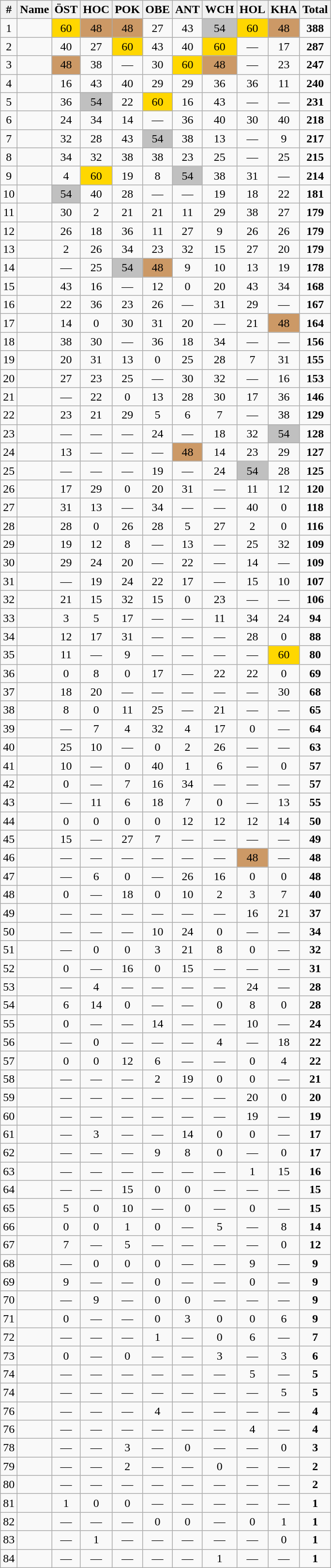<table class="wikitable sortable" style="text-align:center;">
<tr>
<th>#</th>
<th>Name</th>
<th>ÖST</th>
<th>HOC</th>
<th>POK</th>
<th>OBE</th>
<th>ANT</th>
<th>WCH</th>
<th>HOL</th>
<th>KHA</th>
<th>Total</th>
</tr>
<tr>
<td>1</td>
<td align="left"></td>
<td bgcolor="gold">60</td>
<td bgcolor="CC9966">48</td>
<td bgcolor="CC9966">48</td>
<td>27</td>
<td>43</td>
<td bgcolor="silver">54</td>
<td bgcolor="gold">60</td>
<td bgcolor="CC9966">48</td>
<td><strong>388</strong></td>
</tr>
<tr>
<td>2</td>
<td align="left"></td>
<td>40</td>
<td>27</td>
<td bgcolor="gold">60</td>
<td>43</td>
<td>40</td>
<td bgcolor="gold">60</td>
<td>—</td>
<td>17</td>
<td><strong>287</strong></td>
</tr>
<tr>
<td>3</td>
<td align="left"></td>
<td bgcolor="CC9966">48</td>
<td>38</td>
<td>—</td>
<td>30</td>
<td bgcolor="gold">60</td>
<td bgcolor="CC9966">48</td>
<td>—</td>
<td>23</td>
<td><strong>247</strong></td>
</tr>
<tr>
<td>4</td>
<td align="left"></td>
<td>16</td>
<td>43</td>
<td>40</td>
<td>29</td>
<td>29</td>
<td>36</td>
<td>36</td>
<td>11</td>
<td><strong>240</strong></td>
</tr>
<tr>
<td>5</td>
<td align="left"></td>
<td>36</td>
<td bgcolor="silver">54</td>
<td>22</td>
<td bgcolor="gold">60</td>
<td>16</td>
<td>43</td>
<td>—</td>
<td>—</td>
<td><strong>231</strong></td>
</tr>
<tr>
<td>6</td>
<td align="left"></td>
<td>24</td>
<td>34</td>
<td>14</td>
<td>—</td>
<td>36</td>
<td>40</td>
<td>30</td>
<td>40</td>
<td><strong>218</strong></td>
</tr>
<tr>
<td>7</td>
<td align="left"></td>
<td>32</td>
<td>28</td>
<td>43</td>
<td bgcolor="silver">54</td>
<td>38</td>
<td>13</td>
<td>—</td>
<td>9</td>
<td><strong>217</strong></td>
</tr>
<tr>
<td>8</td>
<td align="left"></td>
<td>34</td>
<td>32</td>
<td>38</td>
<td>38</td>
<td>23</td>
<td>25</td>
<td>—</td>
<td>25</td>
<td><strong>215</strong></td>
</tr>
<tr>
<td>9</td>
<td align="left"></td>
<td>4</td>
<td bgcolor="gold">60</td>
<td>19</td>
<td>8</td>
<td bgcolor="silver">54</td>
<td>38</td>
<td>31</td>
<td>—</td>
<td><strong>214</strong></td>
</tr>
<tr>
<td>10</td>
<td align="left"></td>
<td bgcolor="silver">54</td>
<td>40</td>
<td>28</td>
<td>—</td>
<td>—</td>
<td>19</td>
<td>18</td>
<td>22</td>
<td><strong>181</strong></td>
</tr>
<tr>
<td>11</td>
<td align="left"></td>
<td>30</td>
<td>2</td>
<td>21</td>
<td>21</td>
<td>11</td>
<td>29</td>
<td>38</td>
<td>27</td>
<td><strong>179</strong></td>
</tr>
<tr>
<td>12</td>
<td align="left"></td>
<td>26</td>
<td>18</td>
<td>36</td>
<td>11</td>
<td>27</td>
<td>9</td>
<td>26</td>
<td>26</td>
<td><strong>179</strong></td>
</tr>
<tr>
<td>13</td>
<td align="left"></td>
<td>2</td>
<td>26</td>
<td>34</td>
<td>23</td>
<td>32</td>
<td>15</td>
<td>27</td>
<td>20</td>
<td><strong>179</strong></td>
</tr>
<tr>
<td>14</td>
<td align="left"></td>
<td>—</td>
<td>25</td>
<td bgcolor="silver">54</td>
<td bgcolor="CC9966">48</td>
<td>9</td>
<td>10</td>
<td>13</td>
<td>19</td>
<td><strong>178</strong></td>
</tr>
<tr>
<td>15</td>
<td align="left"></td>
<td>43</td>
<td>16</td>
<td>—</td>
<td>12</td>
<td>0</td>
<td>20</td>
<td>43</td>
<td>34</td>
<td><strong>168</strong></td>
</tr>
<tr>
<td>16</td>
<td align="left"></td>
<td>22</td>
<td>36</td>
<td>23</td>
<td>26</td>
<td>—</td>
<td>31</td>
<td>29</td>
<td>—</td>
<td><strong>167</strong></td>
</tr>
<tr>
<td>17</td>
<td align="left"></td>
<td>14</td>
<td>0</td>
<td>30</td>
<td>31</td>
<td>20</td>
<td>—</td>
<td>21</td>
<td bgcolor="CC9966">48</td>
<td><strong>164</strong></td>
</tr>
<tr>
<td>18</td>
<td align="left"></td>
<td>38</td>
<td>30</td>
<td>—</td>
<td>36</td>
<td>18</td>
<td>34</td>
<td>—</td>
<td>—</td>
<td><strong>156</strong></td>
</tr>
<tr>
<td>19</td>
<td align="left"></td>
<td>20</td>
<td>31</td>
<td>13</td>
<td>0</td>
<td>25</td>
<td>28</td>
<td>7</td>
<td>31</td>
<td><strong>155</strong></td>
</tr>
<tr>
<td>20</td>
<td align="left"></td>
<td>27</td>
<td>23</td>
<td>25</td>
<td>—</td>
<td>30</td>
<td>32</td>
<td>—</td>
<td>16</td>
<td><strong>153</strong></td>
</tr>
<tr>
<td>21</td>
<td align="left"></td>
<td>—</td>
<td>22</td>
<td>0</td>
<td>13</td>
<td>28</td>
<td>30</td>
<td>17</td>
<td>36</td>
<td><strong>146</strong></td>
</tr>
<tr>
<td>22</td>
<td align="left"></td>
<td>23</td>
<td>21</td>
<td>29</td>
<td>5</td>
<td>6</td>
<td>7</td>
<td>—</td>
<td>38</td>
<td><strong>129</strong></td>
</tr>
<tr>
<td>23</td>
<td align="left"></td>
<td>—</td>
<td>—</td>
<td>—</td>
<td>24</td>
<td>—</td>
<td>18</td>
<td>32</td>
<td bgcolor="silver">54</td>
<td><strong>128</strong></td>
</tr>
<tr>
<td>24</td>
<td align="left"></td>
<td>13</td>
<td>—</td>
<td>—</td>
<td>—</td>
<td bgcolor="CC9966">48</td>
<td>14</td>
<td>23</td>
<td>29</td>
<td><strong>127</strong></td>
</tr>
<tr>
<td>25</td>
<td align="left"></td>
<td>—</td>
<td>—</td>
<td>—</td>
<td>19</td>
<td>—</td>
<td>24</td>
<td bgcolor="silver">54</td>
<td>28</td>
<td><strong>125</strong></td>
</tr>
<tr>
<td>26</td>
<td align="left"></td>
<td>17</td>
<td>29</td>
<td>0</td>
<td>20</td>
<td>31</td>
<td>—</td>
<td>11</td>
<td>12</td>
<td><strong>120</strong></td>
</tr>
<tr>
<td>27</td>
<td align="left"></td>
<td>31</td>
<td>13</td>
<td>—</td>
<td>34</td>
<td>—</td>
<td>—</td>
<td>40</td>
<td>0</td>
<td><strong>118</strong></td>
</tr>
<tr>
<td>28</td>
<td align="left"></td>
<td>28</td>
<td>0</td>
<td>26</td>
<td>28</td>
<td>5</td>
<td>27</td>
<td>2</td>
<td>0</td>
<td><strong>116</strong></td>
</tr>
<tr>
<td>29</td>
<td align="left"></td>
<td>19</td>
<td>12</td>
<td>8</td>
<td>—</td>
<td>13</td>
<td>—</td>
<td>25</td>
<td>32</td>
<td><strong>109</strong></td>
</tr>
<tr>
<td>30</td>
<td align="left"></td>
<td>29</td>
<td>24</td>
<td>20</td>
<td>—</td>
<td>22</td>
<td>—</td>
<td>14</td>
<td>—</td>
<td><strong>109</strong></td>
</tr>
<tr>
<td>31</td>
<td align="left"></td>
<td>—</td>
<td>19</td>
<td>24</td>
<td>22</td>
<td>17</td>
<td>—</td>
<td>15</td>
<td>10</td>
<td><strong>107</strong></td>
</tr>
<tr>
<td>32</td>
<td align="left"></td>
<td>21</td>
<td>15</td>
<td>32</td>
<td>15</td>
<td>0</td>
<td>23</td>
<td>—</td>
<td>—</td>
<td><strong>106</strong></td>
</tr>
<tr>
<td>33</td>
<td align="left"></td>
<td>3</td>
<td>5</td>
<td>17</td>
<td>—</td>
<td>—</td>
<td>11</td>
<td>34</td>
<td>24</td>
<td><strong>94</strong></td>
</tr>
<tr>
<td>34</td>
<td align="left"></td>
<td>12</td>
<td>17</td>
<td>31</td>
<td>—</td>
<td>—</td>
<td>—</td>
<td>28</td>
<td>0</td>
<td><strong>88</strong></td>
</tr>
<tr>
<td>35</td>
<td align="left"></td>
<td>11</td>
<td>—</td>
<td>9</td>
<td>—</td>
<td>—</td>
<td>—</td>
<td>—</td>
<td bgcolor="gold">60</td>
<td><strong>80</strong></td>
</tr>
<tr>
<td>36</td>
<td align="left"></td>
<td>0</td>
<td>8</td>
<td>0</td>
<td>17</td>
<td>—</td>
<td>22</td>
<td>22</td>
<td>0</td>
<td><strong>69</strong></td>
</tr>
<tr>
<td>37</td>
<td align="left"></td>
<td>18</td>
<td>20</td>
<td>—</td>
<td>—</td>
<td>—</td>
<td>—</td>
<td>—</td>
<td>30</td>
<td><strong>68</strong></td>
</tr>
<tr>
<td>38</td>
<td align="left"></td>
<td>8</td>
<td>0</td>
<td>11</td>
<td>25</td>
<td>—</td>
<td>21</td>
<td>—</td>
<td>—</td>
<td><strong>65</strong></td>
</tr>
<tr>
<td>39</td>
<td align="left"></td>
<td>—</td>
<td>7</td>
<td>4</td>
<td>32</td>
<td>4</td>
<td>17</td>
<td>0</td>
<td>—</td>
<td><strong>64</strong></td>
</tr>
<tr>
<td>40</td>
<td align="left"></td>
<td>25</td>
<td>10</td>
<td>—</td>
<td>0</td>
<td>2</td>
<td>26</td>
<td>—</td>
<td>—</td>
<td><strong>63</strong></td>
</tr>
<tr>
<td>41</td>
<td align="left"></td>
<td>10</td>
<td>—</td>
<td>0</td>
<td>40</td>
<td>1</td>
<td>6</td>
<td>—</td>
<td>0</td>
<td><strong>57</strong></td>
</tr>
<tr>
<td>42</td>
<td align="left"></td>
<td>0</td>
<td>—</td>
<td>7</td>
<td>16</td>
<td>34</td>
<td>—</td>
<td>—</td>
<td>—</td>
<td><strong>57</strong></td>
</tr>
<tr>
<td>43</td>
<td align="left"></td>
<td>—</td>
<td>11</td>
<td>6</td>
<td>18</td>
<td>7</td>
<td>0</td>
<td>—</td>
<td>13</td>
<td><strong>55</strong></td>
</tr>
<tr>
<td>44</td>
<td align="left"></td>
<td>0</td>
<td>0</td>
<td>0</td>
<td>0</td>
<td>12</td>
<td>12</td>
<td>12</td>
<td>14</td>
<td><strong>50</strong></td>
</tr>
<tr>
<td>45</td>
<td align="left"></td>
<td>15</td>
<td>—</td>
<td>27</td>
<td>7</td>
<td>—</td>
<td>—</td>
<td>—</td>
<td>—</td>
<td><strong>49</strong></td>
</tr>
<tr>
<td>46</td>
<td align="left"></td>
<td>—</td>
<td>—</td>
<td>—</td>
<td>—</td>
<td>—</td>
<td>—</td>
<td bgcolor="CC9966">48</td>
<td>—</td>
<td><strong>48</strong></td>
</tr>
<tr>
<td>47</td>
<td align="left"></td>
<td>—</td>
<td>6</td>
<td>0</td>
<td>—</td>
<td>26</td>
<td>16</td>
<td>0</td>
<td>0</td>
<td><strong>48</strong></td>
</tr>
<tr>
<td>48</td>
<td align="left"></td>
<td>0</td>
<td>—</td>
<td>18</td>
<td>0</td>
<td>10</td>
<td>2</td>
<td>3</td>
<td>7</td>
<td><strong>40</strong></td>
</tr>
<tr>
<td>49</td>
<td align="left"></td>
<td>—</td>
<td>—</td>
<td>—</td>
<td>—</td>
<td>—</td>
<td>—</td>
<td>16</td>
<td>21</td>
<td><strong>37</strong></td>
</tr>
<tr>
<td>50</td>
<td align="left"></td>
<td>—</td>
<td>—</td>
<td>—</td>
<td>10</td>
<td>24</td>
<td>0</td>
<td>—</td>
<td>—</td>
<td><strong>34</strong></td>
</tr>
<tr>
<td>51</td>
<td align="left"></td>
<td>—</td>
<td>0</td>
<td>0</td>
<td>3</td>
<td>21</td>
<td>8</td>
<td>0</td>
<td>—</td>
<td><strong>32</strong></td>
</tr>
<tr>
<td>52</td>
<td align="left"></td>
<td>0</td>
<td>—</td>
<td>16</td>
<td>0</td>
<td>15</td>
<td>—</td>
<td>—</td>
<td>—</td>
<td><strong>31</strong></td>
</tr>
<tr>
<td>53</td>
<td align="left"></td>
<td>—</td>
<td>4</td>
<td>—</td>
<td>—</td>
<td>—</td>
<td>—</td>
<td>24</td>
<td>—</td>
<td><strong>28</strong></td>
</tr>
<tr>
<td>54</td>
<td align="left"></td>
<td>6</td>
<td>14</td>
<td>0</td>
<td>—</td>
<td>—</td>
<td>0</td>
<td>8</td>
<td>0</td>
<td><strong>28</strong></td>
</tr>
<tr>
<td>55</td>
<td align="left"></td>
<td>0</td>
<td>—</td>
<td>—</td>
<td>14</td>
<td>—</td>
<td>—</td>
<td>10</td>
<td>—</td>
<td><strong>24</strong></td>
</tr>
<tr>
<td>56</td>
<td align="left"></td>
<td>—</td>
<td>0</td>
<td>—</td>
<td>—</td>
<td>—</td>
<td>4</td>
<td>—</td>
<td>18</td>
<td><strong>22</strong></td>
</tr>
<tr>
<td>57</td>
<td align="left"></td>
<td>0</td>
<td>0</td>
<td>12</td>
<td>6</td>
<td>—</td>
<td>—</td>
<td>0</td>
<td>4</td>
<td><strong>22</strong></td>
</tr>
<tr>
<td>58</td>
<td align="left"></td>
<td>—</td>
<td>—</td>
<td>—</td>
<td>2</td>
<td>19</td>
<td>0</td>
<td>0</td>
<td>—</td>
<td><strong>21</strong></td>
</tr>
<tr>
<td>59</td>
<td align="left"></td>
<td>—</td>
<td>—</td>
<td>—</td>
<td>—</td>
<td>—</td>
<td>—</td>
<td>20</td>
<td>0</td>
<td><strong>20</strong></td>
</tr>
<tr>
<td>60</td>
<td align="left"></td>
<td>—</td>
<td>—</td>
<td>—</td>
<td>—</td>
<td>—</td>
<td>—</td>
<td>19</td>
<td>—</td>
<td><strong>19</strong></td>
</tr>
<tr>
<td>61</td>
<td align="left"></td>
<td>—</td>
<td>3</td>
<td>—</td>
<td>—</td>
<td>14</td>
<td>0</td>
<td>0</td>
<td>—</td>
<td><strong>17</strong></td>
</tr>
<tr>
<td>62</td>
<td align="left"></td>
<td>—</td>
<td>—</td>
<td>—</td>
<td>9</td>
<td>8</td>
<td>0</td>
<td>—</td>
<td>0</td>
<td><strong>17</strong></td>
</tr>
<tr>
<td>63</td>
<td align="left"></td>
<td>—</td>
<td>—</td>
<td>—</td>
<td>—</td>
<td>—</td>
<td>—</td>
<td>1</td>
<td>15</td>
<td><strong>16</strong></td>
</tr>
<tr>
<td>64</td>
<td align="left"></td>
<td>—</td>
<td>—</td>
<td>15</td>
<td>0</td>
<td>0</td>
<td>—</td>
<td>—</td>
<td>—</td>
<td><strong>15</strong></td>
</tr>
<tr>
<td>65</td>
<td align="left"></td>
<td>5</td>
<td>0</td>
<td>10</td>
<td>—</td>
<td>0</td>
<td>—</td>
<td>0</td>
<td>—</td>
<td><strong>15</strong></td>
</tr>
<tr>
<td>66</td>
<td align="left"></td>
<td>0</td>
<td>0</td>
<td>1</td>
<td>0</td>
<td>—</td>
<td>5</td>
<td>—</td>
<td>8</td>
<td><strong>14</strong></td>
</tr>
<tr>
<td>67</td>
<td align="left"></td>
<td>7</td>
<td>—</td>
<td>5</td>
<td>—</td>
<td>—</td>
<td>—</td>
<td>—</td>
<td>0</td>
<td><strong>12</strong></td>
</tr>
<tr>
<td>68</td>
<td align="left"></td>
<td>—</td>
<td>0</td>
<td>0</td>
<td>0</td>
<td>—</td>
<td>—</td>
<td>9</td>
<td>—</td>
<td><strong>9</strong></td>
</tr>
<tr>
<td>69</td>
<td align="left"></td>
<td>9</td>
<td>—</td>
<td>—</td>
<td>0</td>
<td>—</td>
<td>—</td>
<td>0</td>
<td>—</td>
<td><strong>9</strong></td>
</tr>
<tr>
<td>70</td>
<td align="left"></td>
<td>—</td>
<td>9</td>
<td>—</td>
<td>0</td>
<td>0</td>
<td>—</td>
<td>—</td>
<td>—</td>
<td><strong>9</strong></td>
</tr>
<tr>
<td>71</td>
<td align="left"></td>
<td>0</td>
<td>—</td>
<td>—</td>
<td>0</td>
<td>3</td>
<td>0</td>
<td>0</td>
<td>6</td>
<td><strong>9</strong></td>
</tr>
<tr>
<td>72</td>
<td align="left"></td>
<td>—</td>
<td>—</td>
<td>—</td>
<td>1</td>
<td>—</td>
<td>0</td>
<td>6</td>
<td>—</td>
<td><strong>7</strong></td>
</tr>
<tr>
<td>73</td>
<td align="left"></td>
<td>0</td>
<td>—</td>
<td>0</td>
<td>—</td>
<td>—</td>
<td>3</td>
<td>—</td>
<td>3</td>
<td><strong>6</strong></td>
</tr>
<tr>
<td>74</td>
<td align="left"></td>
<td>—</td>
<td>—</td>
<td>—</td>
<td>—</td>
<td>—</td>
<td>—</td>
<td>5</td>
<td>—</td>
<td><strong>5</strong></td>
</tr>
<tr>
<td>74</td>
<td align="left"></td>
<td>—</td>
<td>—</td>
<td>—</td>
<td>—</td>
<td>—</td>
<td>—</td>
<td>—</td>
<td>5</td>
<td><strong>5</strong></td>
</tr>
<tr>
<td>76</td>
<td align="left"></td>
<td>—</td>
<td>—</td>
<td>—</td>
<td>4</td>
<td>—</td>
<td>—</td>
<td>—</td>
<td>—</td>
<td><strong>4</strong></td>
</tr>
<tr>
<td>76</td>
<td align="left"></td>
<td>—</td>
<td>—</td>
<td>—</td>
<td>—</td>
<td>—</td>
<td>—</td>
<td>4</td>
<td>—</td>
<td><strong>4</strong></td>
</tr>
<tr>
<td>78</td>
<td align="left"></td>
<td>—</td>
<td>—</td>
<td>3</td>
<td>—</td>
<td>0</td>
<td>—</td>
<td>—</td>
<td>0</td>
<td><strong>3</strong></td>
</tr>
<tr>
<td>79</td>
<td align="left"></td>
<td>—</td>
<td>—</td>
<td>2</td>
<td>—</td>
<td>—</td>
<td>0</td>
<td>—</td>
<td>—</td>
<td><strong>2</strong></td>
</tr>
<tr>
<td>80</td>
<td align="left"></td>
<td>—</td>
<td>—</td>
<td>—</td>
<td>—</td>
<td>—</td>
<td>—</td>
<td>—</td>
<td>—</td>
<td><strong>2</strong></td>
</tr>
<tr>
<td>81</td>
<td align="left"></td>
<td>1</td>
<td>0</td>
<td>0</td>
<td>—</td>
<td>—</td>
<td>—</td>
<td>—</td>
<td>—</td>
<td><strong>1</strong></td>
</tr>
<tr>
<td>82</td>
<td align="left"></td>
<td>—</td>
<td>—</td>
<td>—</td>
<td>0</td>
<td>0</td>
<td>—</td>
<td>0</td>
<td>1</td>
<td><strong>1</strong></td>
</tr>
<tr>
<td>83</td>
<td align="left"></td>
<td>—</td>
<td>1</td>
<td>—</td>
<td>—</td>
<td>—</td>
<td>—</td>
<td>—</td>
<td>0</td>
<td><strong>1</strong></td>
</tr>
<tr>
<td>84</td>
<td align="left"></td>
<td>—</td>
<td>—</td>
<td>—</td>
<td>—</td>
<td>—</td>
<td>1</td>
<td>—</td>
<td>—</td>
<td><strong>1</strong></td>
</tr>
</table>
